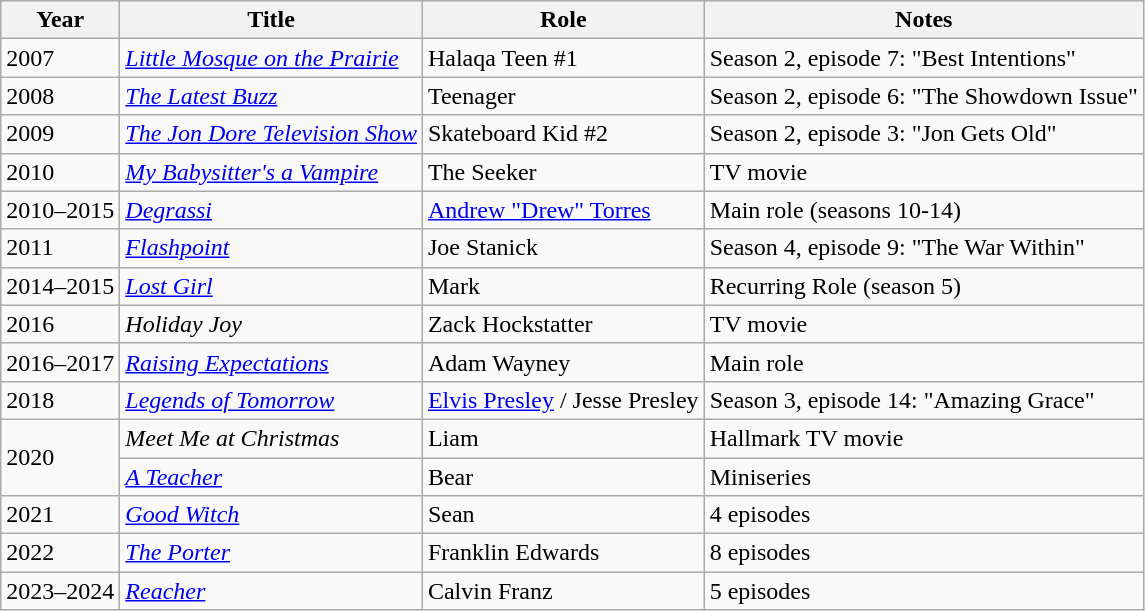<table class="wikitable sortable">
<tr>
<th>Year</th>
<th>Title</th>
<th>Role</th>
<th class="unsortable">Notes</th>
</tr>
<tr>
<td>2007</td>
<td><em><a href='#'>Little Mosque on the Prairie</a></em></td>
<td>Halaqa Teen #1</td>
<td>Season 2, episode 7: "Best Intentions"</td>
</tr>
<tr>
<td>2008</td>
<td data-sort-value="Latest Buzz, The"><em><a href='#'>The Latest Buzz</a></em></td>
<td>Teenager</td>
<td>Season 2, episode 6: "The Showdown Issue"</td>
</tr>
<tr>
<td>2009</td>
<td data-sort-value="Jon Dore Television Show, The"><em><a href='#'>The Jon Dore Television Show</a></em></td>
<td>Skateboard Kid #2</td>
<td>Season 2, episode 3: "Jon Gets Old"</td>
</tr>
<tr>
<td>2010</td>
<td><em><a href='#'>My Babysitter's a Vampire</a></em></td>
<td>The Seeker</td>
<td>TV movie</td>
</tr>
<tr>
<td>2010–2015</td>
<td><em><a href='#'>Degrassi</a></em></td>
<td><a href='#'>Andrew "Drew" Torres</a></td>
<td>Main role (seasons 10-14)</td>
</tr>
<tr>
<td>2011</td>
<td><em><a href='#'>Flashpoint</a></em></td>
<td>Joe Stanick</td>
<td>Season 4, episode 9: "The War Within"</td>
</tr>
<tr>
<td>2014–2015</td>
<td><em><a href='#'>Lost Girl</a></em></td>
<td>Mark</td>
<td>Recurring Role (season 5)</td>
</tr>
<tr>
<td>2016</td>
<td><em>Holiday Joy</em></td>
<td>Zack Hockstatter</td>
<td>TV movie</td>
</tr>
<tr>
<td>2016–2017</td>
<td><em><a href='#'>Raising Expectations</a></em></td>
<td>Adam Wayney</td>
<td>Main role</td>
</tr>
<tr>
<td>2018</td>
<td><em><a href='#'>Legends of Tomorrow</a></em></td>
<td><a href='#'>Elvis Presley</a> / Jesse Presley</td>
<td>Season 3, episode 14: "Amazing Grace"</td>
</tr>
<tr>
<td rowspan=2>2020</td>
<td><em>Meet Me at Christmas</em></td>
<td>Liam</td>
<td>Hallmark TV movie</td>
</tr>
<tr>
<td data-sort-value="Teacher, A"><em><a href='#'>A Teacher</a></em></td>
<td>Bear</td>
<td>Miniseries</td>
</tr>
<tr>
<td>2021</td>
<td><em><a href='#'>Good Witch</a></em></td>
<td>Sean</td>
<td>4 episodes</td>
</tr>
<tr>
<td>2022</td>
<td data-sort-value="Porter, The"><em><a href='#'>The Porter</a></em></td>
<td>Franklin Edwards</td>
<td>8 episodes</td>
</tr>
<tr>
<td>2023–2024</td>
<td><em><a href='#'>Reacher</a></em></td>
<td>Calvin Franz</td>
<td>5 episodes</td>
</tr>
</table>
